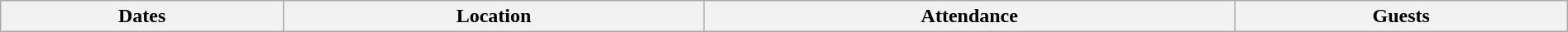<table class="wikitable" width="100%">
<tr>
<th>Dates</th>
<th>Location</th>
<th>Attendance</th>
<th>Guests<br>














</th>
</tr>
</table>
